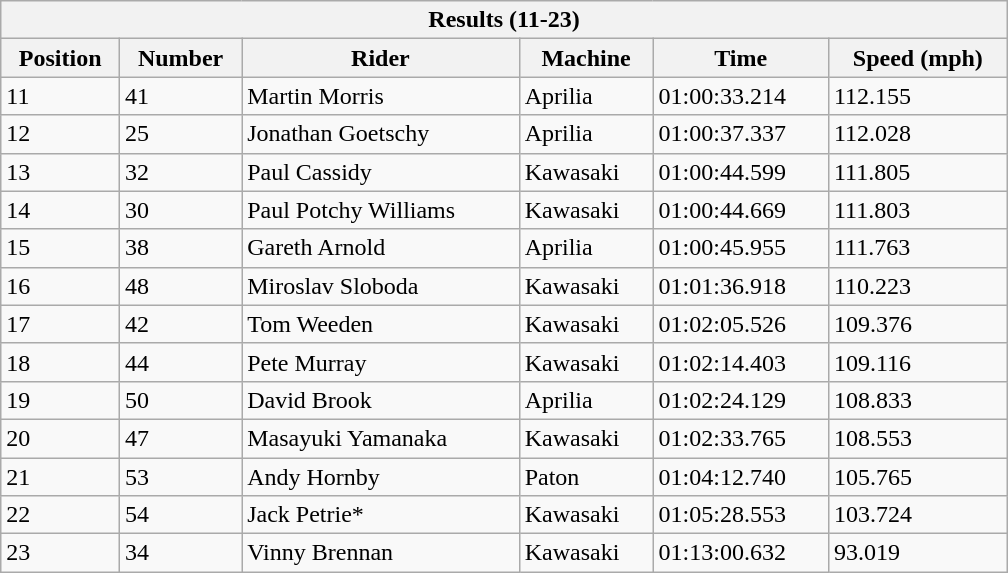<table class="collapsible collapsed wikitable"style="width:42em;margin-top:-1px;">
<tr>
<th scope="col" colspan="6">Results (11-23)</th>
</tr>
<tr>
<th scope="col">Position</th>
<th scope="col">Number</th>
<th scope="col">Rider</th>
<th scope="col">Machine</th>
<th scope="col">Time</th>
<th scope="col">Speed (mph)</th>
</tr>
<tr>
<td>11</td>
<td>41</td>
<td>Martin Morris</td>
<td>Aprilia</td>
<td>01:00:33.214</td>
<td>112.155</td>
</tr>
<tr>
<td>12</td>
<td>25</td>
<td>Jonathan Goetschy</td>
<td>Aprilia</td>
<td>01:00:37.337</td>
<td>112.028</td>
</tr>
<tr>
<td>13</td>
<td>32</td>
<td>Paul Cassidy</td>
<td>Kawasaki</td>
<td>01:00:44.599</td>
<td>111.805</td>
</tr>
<tr>
<td>14</td>
<td>30</td>
<td>Paul Potchy Williams</td>
<td>Kawasaki</td>
<td>01:00:44.669</td>
<td>111.803</td>
</tr>
<tr>
<td>15</td>
<td>38</td>
<td>Gareth Arnold</td>
<td>Aprilia</td>
<td>01:00:45.955</td>
<td>111.763</td>
</tr>
<tr>
<td>16</td>
<td>48</td>
<td>Miroslav Sloboda</td>
<td>Kawasaki</td>
<td>01:01:36.918</td>
<td>110.223</td>
</tr>
<tr>
<td>17</td>
<td>42</td>
<td>Tom Weeden</td>
<td>Kawasaki</td>
<td>01:02:05.526</td>
<td>109.376</td>
</tr>
<tr>
<td>18</td>
<td>44</td>
<td>Pete Murray</td>
<td>Kawasaki</td>
<td>01:02:14.403</td>
<td>109.116</td>
</tr>
<tr>
<td>19</td>
<td>50</td>
<td>David Brook</td>
<td>Aprilia</td>
<td>01:02:24.129</td>
<td>108.833</td>
</tr>
<tr>
<td>20</td>
<td>47</td>
<td>Masayuki Yamanaka</td>
<td>Kawasaki</td>
<td>01:02:33.765</td>
<td>108.553</td>
</tr>
<tr>
<td>21</td>
<td>53</td>
<td>Andy Hornby</td>
<td>Paton</td>
<td>01:04:12.740</td>
<td>105.765</td>
</tr>
<tr>
<td>22</td>
<td>54</td>
<td>Jack Petrie*</td>
<td>Kawasaki</td>
<td>01:05:28.553</td>
<td>103.724</td>
</tr>
<tr>
<td>23</td>
<td>34</td>
<td>Vinny Brennan</td>
<td>Kawasaki</td>
<td>01:13:00.632</td>
<td>93.019</td>
</tr>
</table>
